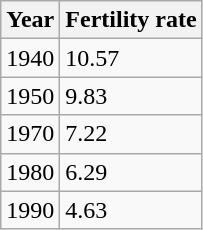<table class=wikitable>
<tr>
<th>Year</th>
<th>Fertility rate</th>
</tr>
<tr>
<td>1940</td>
<td>10.57</td>
</tr>
<tr>
<td>1950</td>
<td>9.83</td>
</tr>
<tr>
<td>1970</td>
<td>7.22</td>
</tr>
<tr>
<td>1980</td>
<td>6.29</td>
</tr>
<tr>
<td>1990</td>
<td>4.63</td>
</tr>
</table>
